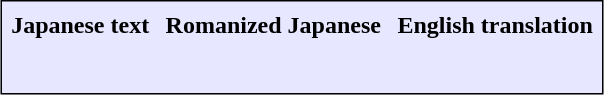<table align=center cellpadding="5" cellspacing="1" style="border:1px solid black; background-color:#e7e8ff;">
<tr align=center bgcolor=#d7a8ff>
</tr>
<tr>
<th>Japanese text</th>
<th>Romanized Japanese</th>
<th>English translation</th>
</tr>
<tr valign=top>
<td><br></td>
<td><br></td>
<td></td>
</tr>
<tr>
</tr>
</table>
